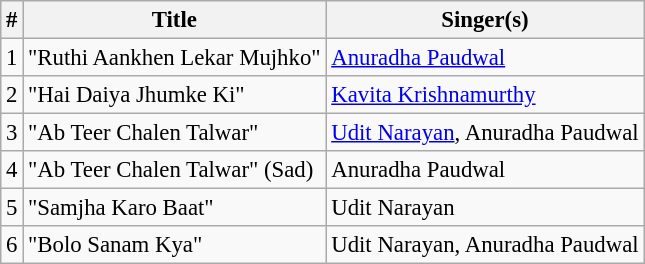<table class="wikitable" style="font-size:95%;">
<tr>
<th>#</th>
<th>Title</th>
<th>Singer(s)</th>
</tr>
<tr>
<td>1</td>
<td>"Ruthi Aankhen Lekar Mujhko"</td>
<td><a href='#'>Anuradha Paudwal</a></td>
</tr>
<tr>
<td>2</td>
<td>"Hai Daiya Jhumke Ki"</td>
<td><a href='#'>Kavita Krishnamurthy</a></td>
</tr>
<tr>
<td>3</td>
<td>"Ab Teer Chalen Talwar"</td>
<td><a href='#'>Udit Narayan</a>, Anuradha Paudwal</td>
</tr>
<tr>
<td>4</td>
<td>"Ab Teer Chalen Talwar" (Sad)</td>
<td>Anuradha Paudwal</td>
</tr>
<tr>
<td>5</td>
<td>"Samjha Karo Baat"</td>
<td>Udit Narayan</td>
</tr>
<tr>
<td>6</td>
<td>"Bolo Sanam Kya"</td>
<td>Udit Narayan, Anuradha Paudwal</td>
</tr>
</table>
